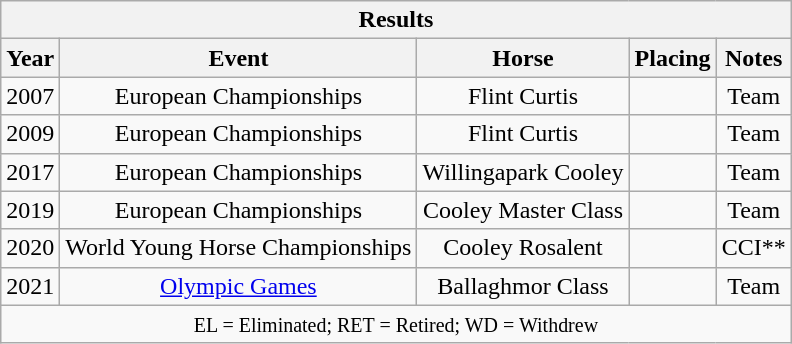<table class="wikitable" style="text-align:center">
<tr>
<th colspan="11" align="center"><strong>Results</strong></th>
</tr>
<tr>
<th>Year</th>
<th>Event</th>
<th>Horse</th>
<th>Placing</th>
<th>Notes</th>
</tr>
<tr>
<td>2007</td>
<td>European Championships</td>
<td>Flint Curtis</td>
<td></td>
<td>Team</td>
</tr>
<tr>
<td>2009</td>
<td>European Championships</td>
<td>Flint Curtis</td>
<td></td>
<td>Team</td>
</tr>
<tr>
<td>2017</td>
<td>European Championships</td>
<td>Willingapark Cooley</td>
<td></td>
<td>Team</td>
</tr>
<tr>
<td>2019</td>
<td>European Championships</td>
<td>Cooley Master Class</td>
<td></td>
<td>Team</td>
</tr>
<tr>
<td>2020</td>
<td>World Young Horse Championships</td>
<td>Cooley Rosalent</td>
<td></td>
<td>CCI**</td>
</tr>
<tr>
<td>2021</td>
<td><a href='#'>Olympic Games</a></td>
<td>Ballaghmor Class</td>
<td></td>
<td>Team</td>
</tr>
<tr>
<td colspan="11" align="center"><small> EL = Eliminated; RET = Retired; WD = Withdrew </small></td>
</tr>
</table>
